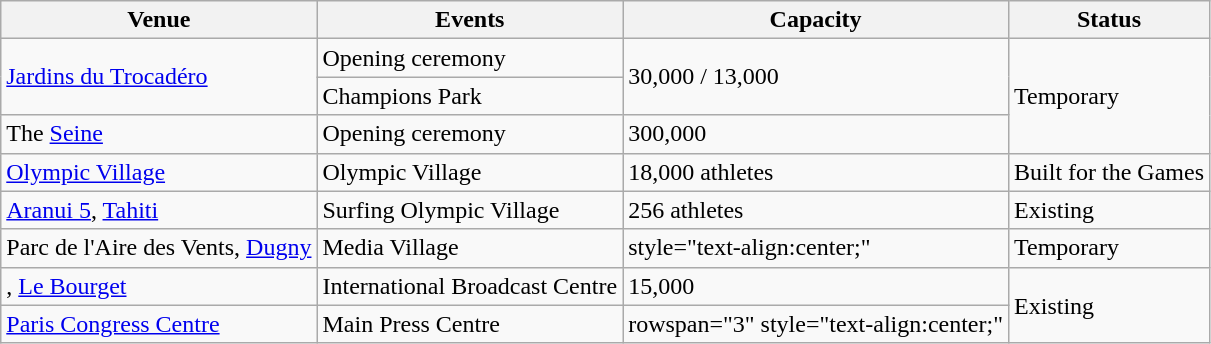<table class="wikitable sortable">
<tr>
<th>Venue</th>
<th>Events</th>
<th>Capacity</th>
<th>Status</th>
</tr>
<tr>
<td rowspan="2"><a href='#'>Jardins du Trocadéro</a></td>
<td>Opening ceremony</td>
<td rowspan="2">30,000 / 13,000</td>
<td rowspan="3">Temporary</td>
</tr>
<tr>
<td>Champions Park</td>
</tr>
<tr>
<td>The <a href='#'>Seine</a></td>
<td>Opening ceremony</td>
<td>300,000</td>
</tr>
<tr>
<td><a href='#'>Olympic Village</a></td>
<td>Olympic Village</td>
<td>18,000 athletes</td>
<td>Built for the Games</td>
</tr>
<tr>
<td><a href='#'>Aranui 5</a>, <a href='#'>Tahiti</a></td>
<td>Surfing Olympic Village</td>
<td>256 athletes</td>
<td>Existing</td>
</tr>
<tr>
<td>Parc de l'Aire des Vents, <a href='#'>Dugny</a></td>
<td>Media Village</td>
<td>style="text-align:center;" </td>
<td>Temporary</td>
</tr>
<tr>
<td>, <a href='#'>Le Bourget</a></td>
<td>International Broadcast Centre</td>
<td>15,000</td>
<td rowspan="3">Existing</td>
</tr>
<tr>
<td><a href='#'>Paris Congress Centre</a></td>
<td>Main Press Centre</td>
<td>rowspan="3" style="text-align:center;" </td>
</tr>
</table>
